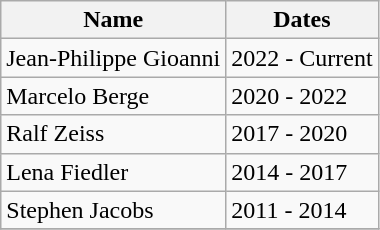<table class="wikitable">
<tr>
<th>Name</th>
<th>Dates</th>
</tr>
<tr>
<td>Jean-Philippe Gioanni</td>
<td>2022 - Current</td>
</tr>
<tr>
<td>Marcelo Berge</td>
<td>2020 - 2022</td>
</tr>
<tr>
<td>Ralf Zeiss</td>
<td>2017 - 2020</td>
</tr>
<tr>
<td>Lena Fiedler</td>
<td>2014 - 2017</td>
</tr>
<tr>
<td>Stephen Jacobs</td>
<td>2011 - 2014</td>
</tr>
<tr>
</tr>
</table>
